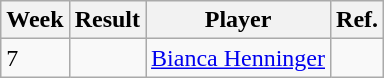<table class="wikitable">
<tr>
<th>Week</th>
<th>Result</th>
<th>Player</th>
<th>Ref.</th>
</tr>
<tr>
<td>7</td>
<td></td>
<td> <a href='#'>Bianca Henninger</a></td>
<td></td>
</tr>
</table>
